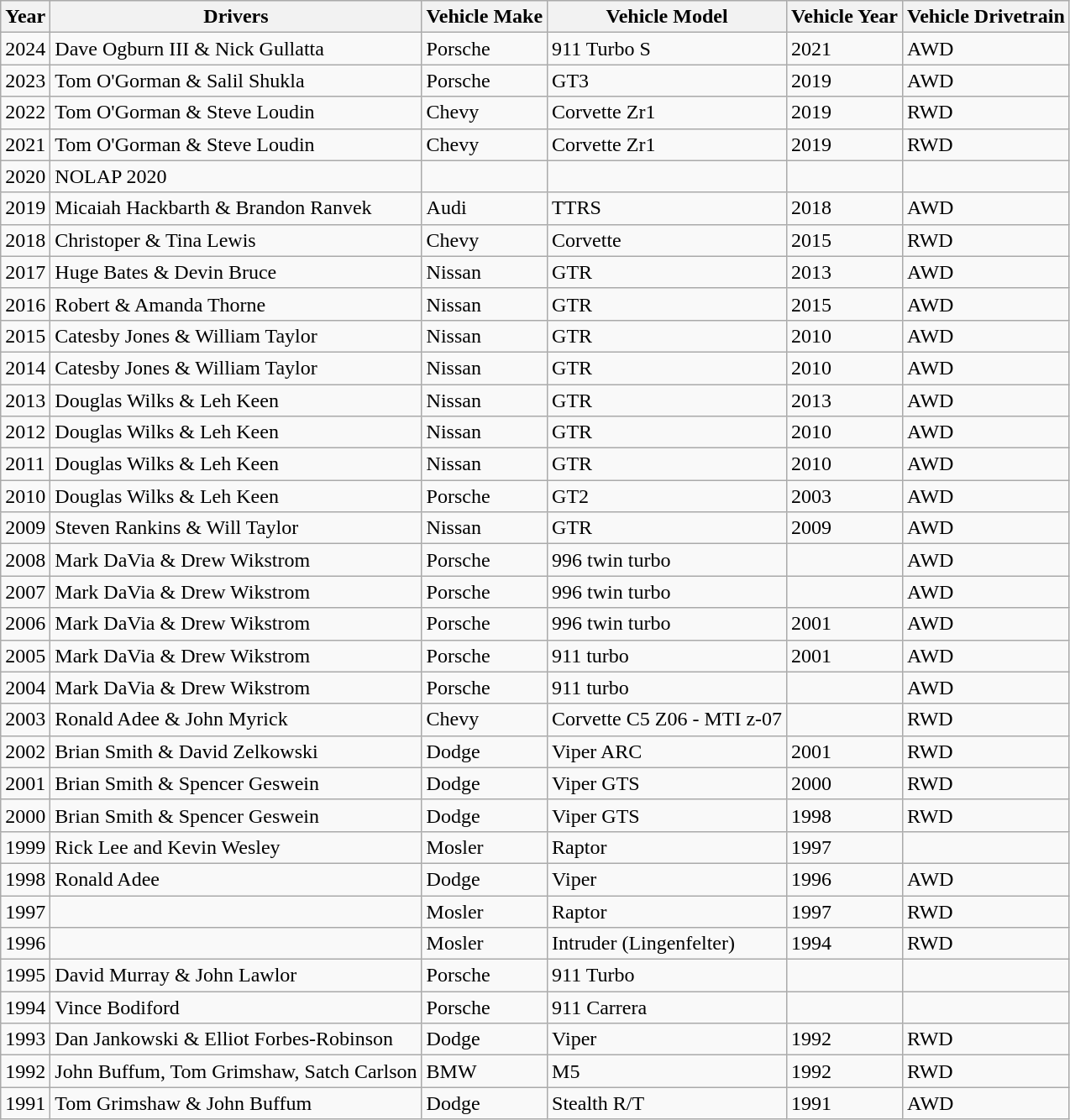<table class="wikitable sortable">
<tr>
<th>Year</th>
<th>Drivers</th>
<th>Vehicle Make</th>
<th>Vehicle Model</th>
<th>Vehicle Year</th>
<th>Vehicle Drivetrain</th>
</tr>
<tr>
<td>2024</td>
<td>Dave Ogburn III & Nick Gullatta</td>
<td>Porsche</td>
<td>911 Turbo S</td>
<td>2021</td>
<td>AWD</td>
</tr>
<tr>
<td>2023</td>
<td>Tom O'Gorman & Salil Shukla</td>
<td>Porsche</td>
<td>GT3</td>
<td>2019</td>
<td>AWD</td>
</tr>
<tr>
<td>2022</td>
<td>Tom O'Gorman & Steve Loudin</td>
<td>Chevy</td>
<td>Corvette Zr1</td>
<td>2019</td>
<td>RWD</td>
</tr>
<tr>
<td>2021</td>
<td>Tom O'Gorman & Steve Loudin</td>
<td>Chevy</td>
<td>Corvette Zr1</td>
<td>2019</td>
<td>RWD</td>
</tr>
<tr>
<td>2020</td>
<td>NOLAP 2020</td>
<td></td>
<td></td>
<td></td>
<td></td>
</tr>
<tr>
<td>2019</td>
<td>Micaiah Hackbarth & Brandon Ranvek</td>
<td>Audi</td>
<td>TTRS</td>
<td>2018</td>
<td>AWD</td>
</tr>
<tr>
<td>2018</td>
<td>Christoper & Tina Lewis</td>
<td>Chevy</td>
<td>Corvette</td>
<td>2015</td>
<td>RWD</td>
</tr>
<tr>
<td>2017</td>
<td>Huge Bates & Devin Bruce</td>
<td>Nissan</td>
<td>GTR</td>
<td>2013</td>
<td>AWD</td>
</tr>
<tr>
<td>2016</td>
<td>Robert & Amanda Thorne</td>
<td>Nissan</td>
<td>GTR</td>
<td>2015</td>
<td>AWD</td>
</tr>
<tr>
<td>2015</td>
<td>Catesby Jones & William Taylor</td>
<td>Nissan</td>
<td>GTR</td>
<td>2010</td>
<td>AWD</td>
</tr>
<tr>
<td>2014</td>
<td>Catesby Jones & William Taylor</td>
<td>Nissan</td>
<td>GTR</td>
<td>2010</td>
<td>AWD</td>
</tr>
<tr>
<td>2013</td>
<td>Douglas Wilks & Leh Keen</td>
<td>Nissan</td>
<td>GTR</td>
<td>2013</td>
<td>AWD</td>
</tr>
<tr>
<td>2012</td>
<td>Douglas Wilks & Leh Keen</td>
<td>Nissan</td>
<td>GTR</td>
<td>2010</td>
<td>AWD</td>
</tr>
<tr>
<td>2011</td>
<td>Douglas Wilks & Leh Keen</td>
<td>Nissan</td>
<td>GTR</td>
<td>2010</td>
<td>AWD</td>
</tr>
<tr>
<td>2010</td>
<td>Douglas Wilks & Leh Keen</td>
<td>Porsche</td>
<td>GT2</td>
<td>2003</td>
<td>AWD</td>
</tr>
<tr>
<td>2009</td>
<td>Steven Rankins & Will Taylor</td>
<td>Nissan</td>
<td>GTR</td>
<td>2009</td>
<td>AWD</td>
</tr>
<tr>
<td>2008</td>
<td>Mark DaVia & Drew Wikstrom</td>
<td>Porsche</td>
<td>996 twin turbo</td>
<td></td>
<td>AWD</td>
</tr>
<tr>
<td>2007</td>
<td>Mark DaVia & Drew Wikstrom</td>
<td>Porsche</td>
<td>996 twin turbo</td>
<td></td>
<td>AWD</td>
</tr>
<tr>
<td>2006</td>
<td>Mark DaVia & Drew Wikstrom</td>
<td>Porsche</td>
<td>996 twin turbo</td>
<td>2001</td>
<td>AWD</td>
</tr>
<tr>
<td>2005</td>
<td>Mark DaVia & Drew Wikstrom</td>
<td>Porsche</td>
<td>911 turbo</td>
<td>2001</td>
<td>AWD</td>
</tr>
<tr>
<td>2004</td>
<td>Mark DaVia & Drew Wikstrom</td>
<td>Porsche</td>
<td>911 turbo</td>
<td></td>
<td>AWD</td>
</tr>
<tr>
<td>2003</td>
<td>Ronald Adee & John Myrick</td>
<td>Chevy</td>
<td>Corvette C5 Z06 - MTI z-07</td>
<td></td>
<td>RWD</td>
</tr>
<tr>
<td>2002</td>
<td>Brian Smith & David Zelkowski</td>
<td>Dodge</td>
<td>Viper ARC</td>
<td>2001</td>
<td>RWD</td>
</tr>
<tr>
<td>2001</td>
<td>Brian Smith & Spencer Geswein</td>
<td>Dodge</td>
<td>Viper GTS</td>
<td>2000</td>
<td>RWD</td>
</tr>
<tr>
<td>2000</td>
<td>Brian Smith & Spencer Geswein</td>
<td>Dodge</td>
<td>Viper GTS</td>
<td>1998</td>
<td>RWD</td>
</tr>
<tr>
<td>1999</td>
<td>Rick Lee and Kevin Wesley</td>
<td>Mosler</td>
<td>Raptor</td>
<td>1997</td>
<td RWD></td>
</tr>
<tr>
<td>1998</td>
<td>Ronald Adee</td>
<td>Dodge</td>
<td>Viper</td>
<td>1996</td>
<td>AWD</td>
</tr>
<tr>
<td>1997</td>
<td></td>
<td>Mosler</td>
<td>Raptor</td>
<td>1997</td>
<td>RWD</td>
</tr>
<tr>
<td>1996</td>
<td></td>
<td>Mosler</td>
<td>Intruder (Lingenfelter)</td>
<td>1994</td>
<td>RWD</td>
</tr>
<tr>
<td>1995</td>
<td>David Murray & John Lawlor</td>
<td>Porsche</td>
<td>911 Turbo</td>
<td></td>
<td></td>
</tr>
<tr>
<td>1994</td>
<td>Vince Bodiford</td>
<td>Porsche</td>
<td>911 Carrera</td>
<td></td>
<td></td>
</tr>
<tr>
<td>1993</td>
<td>Dan Jankowski & Elliot Forbes-Robinson</td>
<td>Dodge</td>
<td>Viper</td>
<td>1992</td>
<td>RWD</td>
</tr>
<tr>
<td>1992</td>
<td>John Buffum, Tom Grimshaw, Satch Carlson</td>
<td>BMW</td>
<td>M5</td>
<td>1992</td>
<td>RWD</td>
</tr>
<tr>
<td>1991</td>
<td>Tom Grimshaw & John Buffum</td>
<td>Dodge</td>
<td>Stealth R/T</td>
<td>1991</td>
<td>AWD</td>
</tr>
</table>
